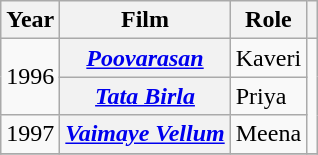<table class="wikitable sortable">
<tr>
<th>Year</th>
<th>Film</th>
<th>Role</th>
<th></th>
</tr>
<tr>
<td rowspan="2">1996</td>
<th scope="row"><em><a href='#'>Poovarasan</a></em></th>
<td>Kaveri</td>
<td rowspan="3"></td>
</tr>
<tr>
<th scope="row"><em><a href='#'>Tata Birla</a></em></th>
<td>Priya</td>
</tr>
<tr>
<td>1997</td>
<th scope="row"><em><a href='#'>Vaimaye Vellum</a></em></th>
<td>Meena</td>
</tr>
<tr>
</tr>
</table>
